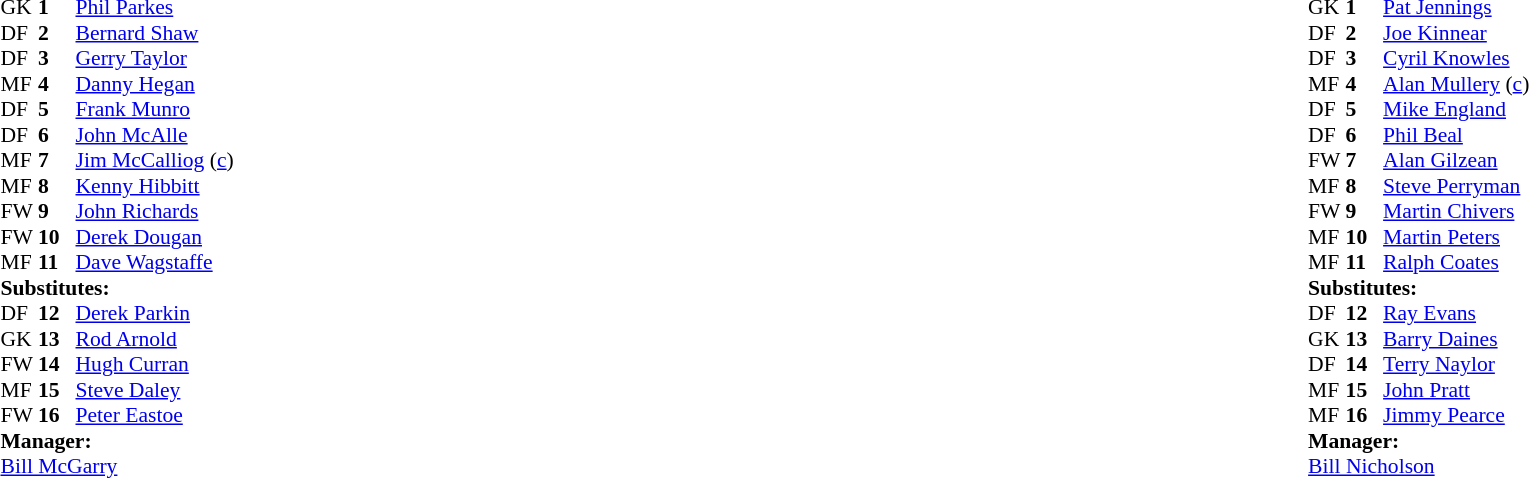<table width="100%">
<tr>
<td valign="top" width="50%"><br><table style="font-size: 90%" cellspacing="0" cellpadding="0">
<tr>
<td colspan="4"></td>
</tr>
<tr>
<th width=25></th>
<th width=25></th>
</tr>
<tr>
<td>GK</td>
<td><strong>1</strong></td>
<td> <a href='#'>Phil Parkes</a></td>
</tr>
<tr>
<td>DF</td>
<td><strong>2</strong></td>
<td> <a href='#'>Bernard Shaw</a></td>
<td></td>
</tr>
<tr>
<td>DF</td>
<td><strong>3</strong></td>
<td> <a href='#'>Gerry Taylor</a></td>
</tr>
<tr>
<td>MF</td>
<td><strong>4</strong></td>
<td> <a href='#'>Danny Hegan</a></td>
</tr>
<tr>
<td>DF</td>
<td><strong>5</strong></td>
<td> <a href='#'>Frank Munro</a></td>
</tr>
<tr>
<td>DF</td>
<td><strong>6</strong></td>
<td> <a href='#'>John McAlle</a></td>
</tr>
<tr>
<td>MF</td>
<td><strong>7</strong></td>
<td> <a href='#'>Jim McCalliog</a> (<a href='#'>c</a>)</td>
</tr>
<tr>
<td>MF</td>
<td><strong>8</strong></td>
<td> <a href='#'>Kenny Hibbitt</a></td>
</tr>
<tr>
<td>FW</td>
<td><strong>9</strong></td>
<td> <a href='#'>John Richards</a></td>
</tr>
<tr>
<td>FW</td>
<td><strong>10</strong></td>
<td> <a href='#'>Derek Dougan</a></td>
</tr>
<tr>
<td>MF</td>
<td><strong>11</strong></td>
<td> <a href='#'>Dave Wagstaffe</a></td>
</tr>
<tr>
<td colspan=3><strong>Substitutes:</strong></td>
</tr>
<tr>
<td>DF</td>
<td><strong>12</strong></td>
<td> <a href='#'>Derek Parkin</a></td>
</tr>
<tr>
<td>GK</td>
<td><strong>13</strong></td>
<td> <a href='#'>Rod Arnold</a></td>
</tr>
<tr>
<td>FW</td>
<td><strong>14</strong></td>
<td> <a href='#'>Hugh Curran</a></td>
</tr>
<tr>
<td>MF</td>
<td><strong>15</strong></td>
<td> <a href='#'>Steve Daley</a></td>
</tr>
<tr>
<td>FW</td>
<td><strong>16</strong></td>
<td> <a href='#'>Peter Eastoe</a></td>
</tr>
<tr>
<td colspan=3><strong>Manager:</strong></td>
</tr>
<tr>
<td colspan=4> <a href='#'>Bill McGarry</a></td>
</tr>
</table>
</td>
<td valign="top"></td>
<td valign="top" width="50%"><br><table style="font-size: 90%" cellspacing="0" cellpadding="0" align=center>
<tr>
<td colspan="4"></td>
</tr>
<tr>
<th width=25></th>
<th width=25></th>
</tr>
<tr>
<td>GK</td>
<td><strong>1</strong></td>
<td> <a href='#'>Pat Jennings</a></td>
</tr>
<tr>
<td>DF</td>
<td><strong>2</strong></td>
<td> <a href='#'>Joe Kinnear</a></td>
<td></td>
</tr>
<tr>
<td>DF</td>
<td><strong>3</strong></td>
<td> <a href='#'>Cyril Knowles</a></td>
</tr>
<tr>
<td>MF</td>
<td><strong>4</strong></td>
<td> <a href='#'>Alan Mullery</a> (<a href='#'>c</a>)</td>
</tr>
<tr>
<td>DF</td>
<td><strong>5</strong></td>
<td> <a href='#'>Mike England</a></td>
</tr>
<tr>
<td>DF</td>
<td><strong>6</strong></td>
<td> <a href='#'>Phil Beal</a></td>
</tr>
<tr>
<td>FW</td>
<td><strong>7</strong></td>
<td> <a href='#'>Alan Gilzean</a></td>
</tr>
<tr>
<td>MF</td>
<td><strong>8</strong></td>
<td> <a href='#'>Steve Perryman</a></td>
</tr>
<tr>
<td>FW</td>
<td><strong>9</strong></td>
<td> <a href='#'>Martin Chivers</a></td>
</tr>
<tr>
<td>MF</td>
<td><strong>10</strong></td>
<td> <a href='#'>Martin Peters</a></td>
</tr>
<tr>
<td>MF</td>
<td><strong>11</strong></td>
<td> <a href='#'>Ralph Coates</a></td>
<td></td>
<td></td>
</tr>
<tr>
<td colspan=3><strong>Substitutes:</strong></td>
</tr>
<tr>
<td>DF</td>
<td><strong>12</strong></td>
<td> <a href='#'>Ray Evans</a></td>
</tr>
<tr>
<td>GK</td>
<td><strong>13</strong></td>
<td> <a href='#'>Barry Daines</a></td>
</tr>
<tr>
<td>DF</td>
<td><strong>14</strong></td>
<td> <a href='#'>Terry Naylor</a></td>
</tr>
<tr>
<td>MF</td>
<td><strong>15</strong></td>
<td> <a href='#'>John Pratt</a></td>
<td></td>
<td></td>
</tr>
<tr>
<td>MF</td>
<td><strong>16</strong></td>
<td> <a href='#'>Jimmy Pearce</a></td>
</tr>
<tr>
<td colspan=3><strong>Manager:</strong></td>
</tr>
<tr>
<td colspan=4> <a href='#'>Bill Nicholson</a></td>
</tr>
</table>
</td>
</tr>
</table>
